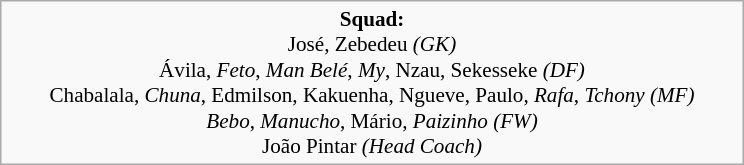<table class="wikitable" style="width:31em; margin:0.5em auto">
<tr>
<td style="font-size:88%" align="center"><strong>Squad:</strong><br>José, Zebedeu <em>(GK)</em><br>Ávila, <em>Feto</em>, <em>Man Belé</em>, <em>My</em>, Nzau, Sekesseke <em>(DF)</em><br>Chabalala, <em>Chuna</em>, Edmilson, Kakuenha, Ngueve, Paulo, <em>Rafa</em>, <em>Tchony</em> <em>(MF)</em><br><em>Bebo</em>, <em>Manucho</em>, Mário, <em>Paizinho</em> <em>(FW)</em><br>João Pintar <em>(Head Coach)</em></td>
</tr>
</table>
